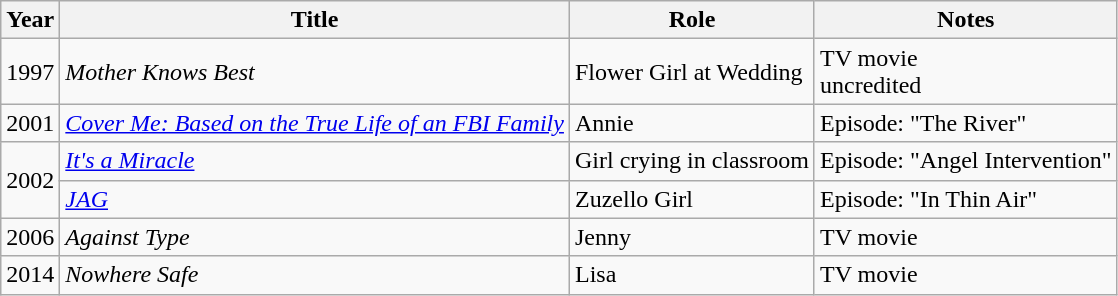<table class="wikitable">
<tr>
<th>Year</th>
<th>Title</th>
<th>Role</th>
<th>Notes</th>
</tr>
<tr>
<td>1997</td>
<td><em>Mother Knows Best</em></td>
<td>Flower Girl at Wedding</td>
<td>TV movie<br>uncredited</td>
</tr>
<tr>
<td>2001</td>
<td><em><a href='#'>Cover Me: Based on the True Life of an FBI Family</a></em></td>
<td>Annie</td>
<td>Episode: "The River"</td>
</tr>
<tr>
<td rowspan="2">2002</td>
<td><em><a href='#'>It's a Miracle</a></em></td>
<td>Girl crying in classroom</td>
<td>Episode: "Angel Intervention"</td>
</tr>
<tr>
<td><em><a href='#'>JAG</a></em></td>
<td>Zuzello Girl</td>
<td>Episode: "In Thin Air"</td>
</tr>
<tr>
<td>2006</td>
<td><em>Against Type</em></td>
<td>Jenny</td>
<td>TV movie</td>
</tr>
<tr>
<td>2014</td>
<td><em>Nowhere Safe</em></td>
<td>Lisa</td>
<td>TV movie</td>
</tr>
</table>
